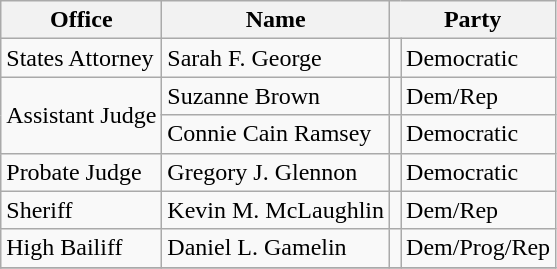<table class="wikitable sortable">
<tr>
<th>Office</th>
<th>Name</th>
<th colspan="2">Party</th>
</tr>
<tr>
<td>States Attorney</td>
<td>Sarah F. George</td>
<td></td>
<td>Democratic</td>
</tr>
<tr>
<td rowspan=2>Assistant Judge</td>
<td>Suzanne Brown</td>
<td></td>
<td>Dem/Rep</td>
</tr>
<tr>
<td>Connie Cain Ramsey</td>
<td></td>
<td>Democratic</td>
</tr>
<tr>
<td>Probate Judge</td>
<td>Gregory J. Glennon</td>
<td></td>
<td>Democratic</td>
</tr>
<tr>
<td>Sheriff</td>
<td>Kevin M. McLaughlin</td>
<td></td>
<td>Dem/Rep</td>
</tr>
<tr>
<td>High Bailiff</td>
<td>Daniel L. Gamelin</td>
<td></td>
<td>Dem/Prog/Rep</td>
</tr>
<tr>
</tr>
</table>
